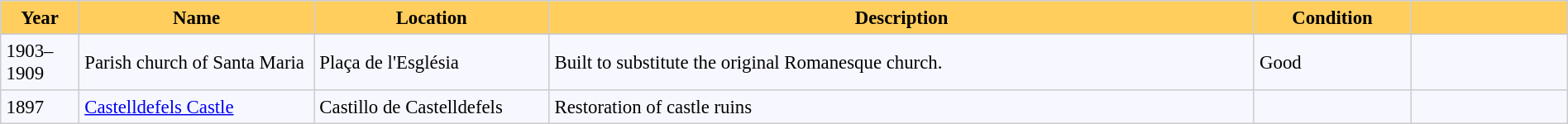<table bgcolor="#f7f8ff" cellpadding="4" cellspacing="0" border="1" style="font-size: 95%; border: #cccccc solid 1px; border-collapse: collapse;">
<tr>
<th width="5%" style="background:#ffce5d;">Year</th>
<th width="15%" style="background:#ffce5d;">Name</th>
<th width="15%" style="background:#ffce5d;">Location</th>
<th width="45%" style="background:#ffce5d;">Description</th>
<th width="10%" style="background:#ffce5d;">Condition</th>
<th width="10%" style="background:#ffce5d;"></th>
</tr>
<tr ---->
</tr>
<tr>
<td>1903–1909</td>
<td>Parish church of Santa Maria</td>
<td>Plaça de l'Església</td>
<td>Built to substitute the original Romanesque church.</td>
<td>Good</td>
</tr>
<tr>
<td>1897</td>
<td><a href='#'>Castelldefels Castle</a></td>
<td>Castillo de Castelldefels</td>
<td>Restoration of castle ruins</td>
<td></td>
<td></td>
</tr>
</table>
